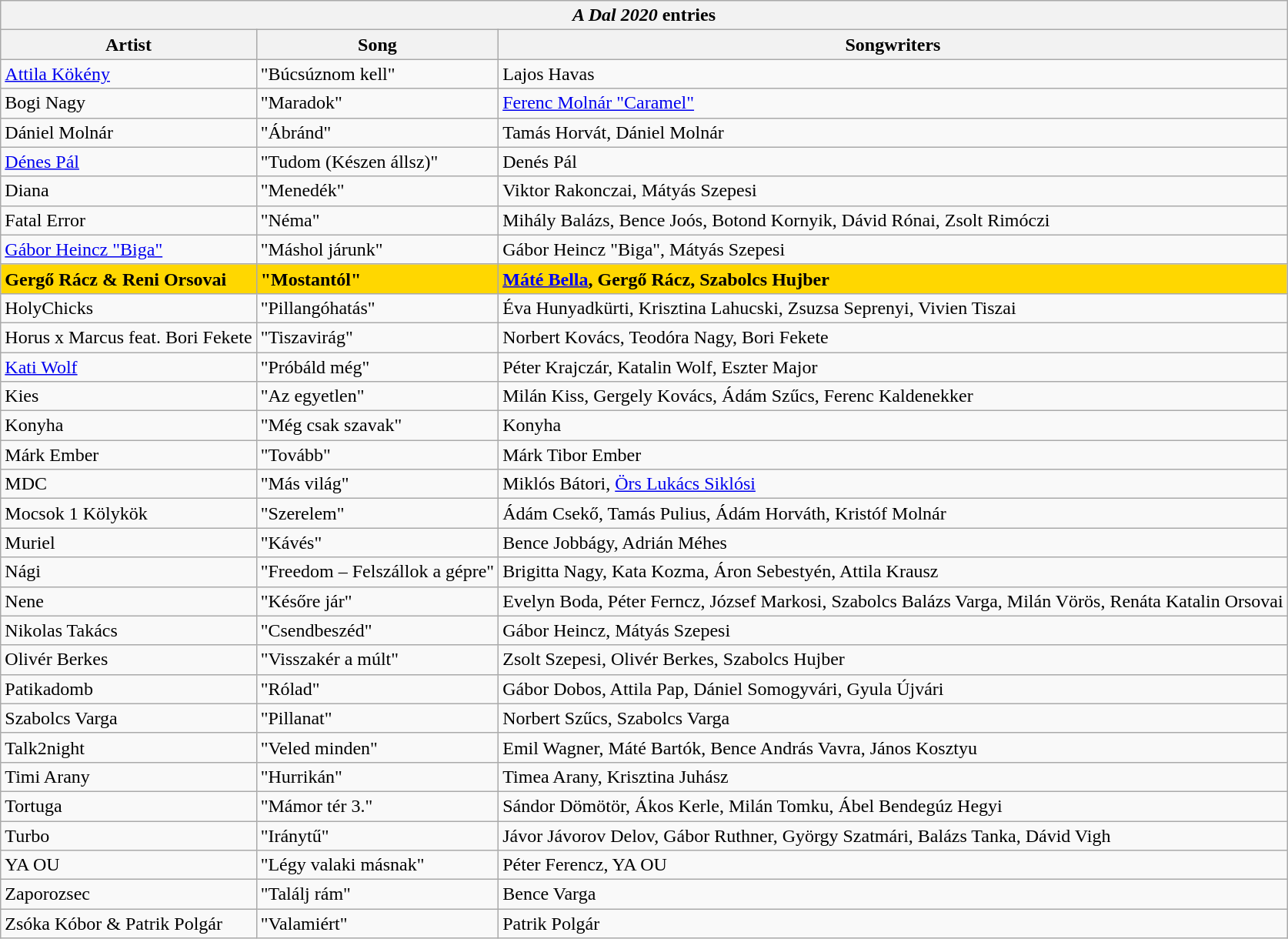<table class="sortable wikitable" style="margin: 1em auto 1em auto">
<tr>
<th colspan="3"><em>A Dal 2020</em> entries</th>
</tr>
<tr>
<th>Artist</th>
<th>Song</th>
<th>Songwriters</th>
</tr>
<tr>
<td><a href='#'>Attila Kökény</a></td>
<td>"Búcsúznom kell"</td>
<td>Lajos Havas</td>
</tr>
<tr>
<td>Bogi Nagy</td>
<td>"Maradok"</td>
<td><a href='#'>Ferenc Molnár "Caramel"</a></td>
</tr>
<tr>
<td>Dániel Molnár</td>
<td>"Ábránd"</td>
<td>Tamás Horvát, Dániel Molnár</td>
</tr>
<tr>
<td><a href='#'>Dénes Pál</a></td>
<td>"Tudom (Készen állsz)"</td>
<td>Denés Pál</td>
</tr>
<tr>
<td>Diana</td>
<td>"Menedék"</td>
<td>Viktor Rakonczai, Mátyás Szepesi</td>
</tr>
<tr>
<td>Fatal Error</td>
<td>"Néma"</td>
<td>Mihály Balázs, Bence Joós, Botond Kornyik, Dávid Rónai, Zsolt Rimóczi</td>
</tr>
<tr>
<td><a href='#'>Gábor Heincz "Biga"</a></td>
<td>"Máshol járunk"</td>
<td>Gábor Heincz "Biga", Mátyás Szepesi</td>
</tr>
<tr style="font-weight:bold;background:gold;">
<td>Gergő Rácz & Reni Orsovai</td>
<td>"Mostantól"</td>
<td><a href='#'>Máté Bella</a>, Gergő Rácz, Szabolcs Hujber</td>
</tr>
<tr>
<td>HolyChicks</td>
<td>"Pillangóhatás"</td>
<td>Éva Hunyadkürti, Krisztina Lahucski, Zsuzsa Seprenyi, Vivien Tiszai</td>
</tr>
<tr>
<td>Horus x Marcus feat. Bori Fekete</td>
<td>"Tiszavirág"</td>
<td>Norbert Kovács, Teodóra Nagy, Bori Fekete</td>
</tr>
<tr>
<td><a href='#'>Kati Wolf</a></td>
<td>"Próbáld még"</td>
<td>Péter Krajczár, Katalin Wolf, Eszter Major</td>
</tr>
<tr>
<td>Kies</td>
<td>"Az egyetlen"</td>
<td>Milán Kiss, Gergely Kovács, Ádám Szűcs, Ferenc Kaldenekker</td>
</tr>
<tr>
<td>Konyha</td>
<td>"Még csak szavak"</td>
<td>Konyha</td>
</tr>
<tr>
<td>Márk Ember</td>
<td>"Tovább"</td>
<td>Márk Tibor Ember</td>
</tr>
<tr>
<td>MDC</td>
<td>"Más világ"</td>
<td>Miklós Bátori, <a href='#'>Örs Lukács Siklósi</a></td>
</tr>
<tr>
<td>Mocsok 1 Kölykök</td>
<td>"Szerelem"</td>
<td>Ádám Csekő, Tamás Pulius, Ádám Horváth, Kristóf Molnár</td>
</tr>
<tr>
<td>Muriel</td>
<td>"Kávés"</td>
<td>Bence Jobbágy, Adrián Méhes</td>
</tr>
<tr>
<td>Nági</td>
<td>"Freedom – Felszállok a gépre"</td>
<td>Brigitta Nagy, Kata Kozma, Áron Sebestyén, Attila Krausz</td>
</tr>
<tr>
<td>Nene</td>
<td>"Későre jár"</td>
<td>Evelyn Boda, Péter Ferncz, József Markosi, Szabolcs Balázs Varga, Milán Vörös, Renáta Katalin Orsovai</td>
</tr>
<tr>
<td>Nikolas Takács</td>
<td>"Csendbeszéd"</td>
<td>Gábor Heincz, Mátyás Szepesi</td>
</tr>
<tr>
<td>Olivér Berkes</td>
<td>"Visszakér a múlt"</td>
<td>Zsolt Szepesi, Olivér Berkes, Szabolcs Hujber</td>
</tr>
<tr>
<td>Patikadomb</td>
<td>"Rólad"</td>
<td>Gábor Dobos, Attila Pap, Dániel Somogyvári, Gyula Újvári</td>
</tr>
<tr>
<td>Szabolcs Varga</td>
<td>"Pillanat"</td>
<td>Norbert Szűcs, Szabolcs Varga</td>
</tr>
<tr>
<td>Talk2night</td>
<td>"Veled minden"</td>
<td>Emil Wagner, Máté Bartók, Bence András Vavra, János Kosztyu</td>
</tr>
<tr>
<td>Timi Arany</td>
<td>"Hurrikán"</td>
<td>Timea Arany, Krisztina Juhász</td>
</tr>
<tr>
<td>Tortuga</td>
<td>"Mámor tér 3."</td>
<td>Sándor Dömötör, Ákos Kerle, Milán Tomku, Ábel Bendegúz Hegyi</td>
</tr>
<tr>
<td>Turbo</td>
<td>"Iránytű"</td>
<td>Jávor Jávorov Delov, Gábor Ruthner, György Szatmári, Balázs Tanka, Dávid Vigh</td>
</tr>
<tr>
<td>YA OU</td>
<td>"Légy valaki másnak"</td>
<td>Péter Ferencz, YA OU</td>
</tr>
<tr>
<td>Zaporozsec</td>
<td>"Találj rám"</td>
<td>Bence Varga</td>
</tr>
<tr>
<td>Zsóka Kóbor & Patrik Polgár</td>
<td>"Valamiért"</td>
<td>Patrik Polgár</td>
</tr>
</table>
